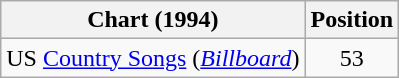<table class="wikitable sortable">
<tr>
<th scope="col">Chart (1994)</th>
<th scope="col">Position</th>
</tr>
<tr>
<td>US <a href='#'>Country Songs</a> (<em><a href='#'>Billboard</a></em>)</td>
<td align="center">53</td>
</tr>
</table>
